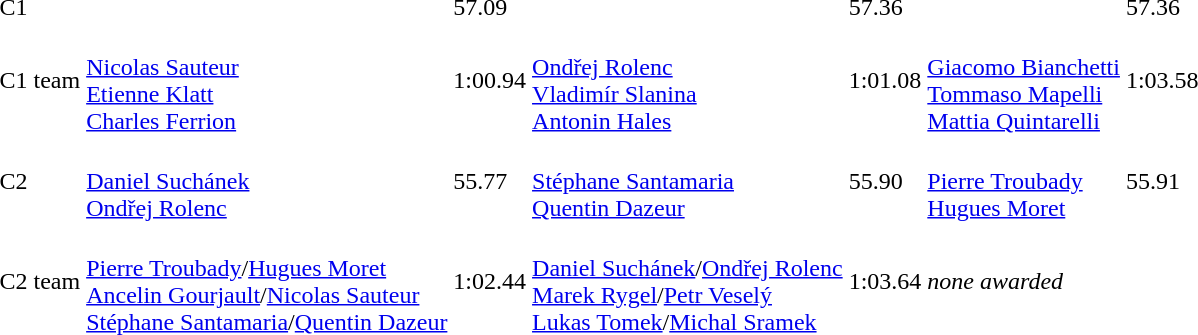<table>
<tr>
<td>C1</td>
<td></td>
<td>57.09</td>
<td></td>
<td>57.36</td>
<td></td>
<td>57.36</td>
</tr>
<tr>
<td>C1 team</td>
<td><br><a href='#'>Nicolas Sauteur</a><br><a href='#'>Etienne Klatt</a><br><a href='#'>Charles Ferrion</a></td>
<td>1:00.94</td>
<td><br><a href='#'>Ondřej Rolenc</a><br><a href='#'>Vladimír Slanina</a><br><a href='#'>Antonin Hales</a></td>
<td>1:01.08</td>
<td><br><a href='#'>Giacomo Bianchetti</a><br><a href='#'>Tommaso Mapelli</a><br><a href='#'>Mattia Quintarelli</a></td>
<td>1:03.58</td>
</tr>
<tr>
<td>C2</td>
<td><br><a href='#'>Daniel Suchánek</a><br><a href='#'>Ondřej Rolenc</a></td>
<td>55.77</td>
<td><br><a href='#'>Stéphane Santamaria</a><br><a href='#'>Quentin Dazeur</a></td>
<td>55.90</td>
<td><br><a href='#'>Pierre Troubady</a><br><a href='#'>Hugues Moret</a></td>
<td>55.91</td>
</tr>
<tr>
<td>C2 team</td>
<td><br><a href='#'>Pierre Troubady</a>/<a href='#'>Hugues Moret</a><br><a href='#'>Ancelin Gourjault</a>/<a href='#'>Nicolas Sauteur</a><br><a href='#'>Stéphane Santamaria</a>/<a href='#'>Quentin Dazeur</a></td>
<td>1:02.44</td>
<td><br><a href='#'>Daniel Suchánek</a>/<a href='#'>Ondřej Rolenc</a><br><a href='#'>Marek Rygel</a>/<a href='#'>Petr Veselý</a><br><a href='#'>Lukas Tomek</a>/<a href='#'>Michal Sramek</a></td>
<td>1:03.64</td>
<td colspan=2><em>none awarded</em></td>
</tr>
</table>
